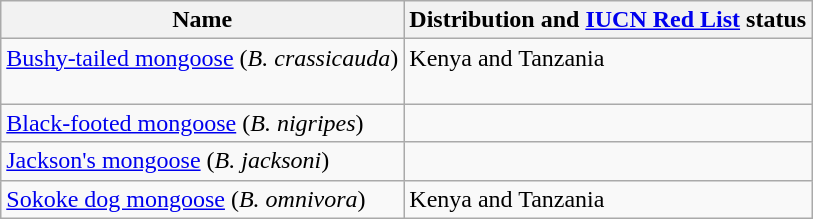<table class="wikitable">
<tr>
<th>Name</th>
<th>Distribution and <a href='#'>IUCN Red List</a> status</th>
</tr>
<tr style="vertical-align: top;">
<td><a href='#'>Bushy-tailed mongoose</a> (<em>B. crassicauda</em>) <br><br></td>
<td>Kenya and Tanzania<br><br></td>
</tr>
<tr style="vertical-align: top;">
<td><a href='#'>Black-footed mongoose</a> (<em>B. nigripes</em>) </td>
<td><br></td>
</tr>
<tr style="vertical-align: top;">
<td><a href='#'>Jackson's mongoose</a> (<em>B. jacksoni</em>) </td>
<td><br></td>
</tr>
<tr style="vertical-align: top;">
<td><a href='#'>Sokoke dog mongoose</a> (<em>B. omnivora</em>) </td>
<td>Kenya and Tanzania<br></td>
</tr>
</table>
